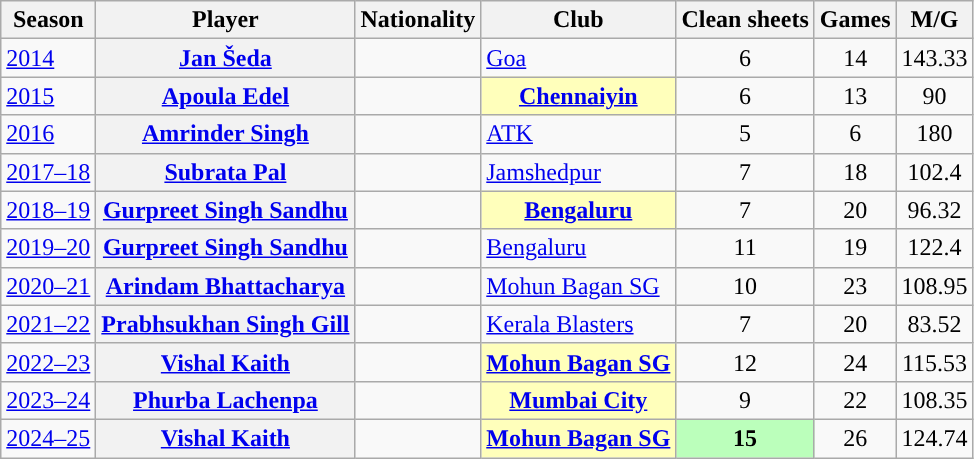<table class="wikitable sortable plainrowheaders">
<tr>
<th scope="col">Season</th>
<th scope="col">Player</th>
<th scope="col">Nationality</th>
<th scope="col">Club</th>
<th scope="col">Clean sheets</th>
<th scope="col">Games</th>
<th scope="col">M/G</th>
</tr>
<tr>
<td><a href='#'>2014</a></td>
<th scope="row"><a href='#'>Jan Šeda</a></th>
<td></td>
<td><a href='#'>Goa</a></td>
<td style="text-align:center">6</td>
<td style="text-align:center">14</td>
<td style="text-align:center">143.33</td>
</tr>
<tr>
<td><a href='#'>2015</a></td>
<th scope="row"><a href='#'>Apoula Edel</a></th>
<td></td>
<th scope="row" style="background:#ffb"><a href='#'>Chennaiyin</a></th>
<td style="text-align:center">6</td>
<td style="text-align:center">13</td>
<td style="text-align:center">90</td>
</tr>
<tr>
<td><a href='#'>2016</a></td>
<th scope="row"><a href='#'>Amrinder Singh</a></th>
<td></td>
<td><a href='#'>ATK</a></td>
<td style="text-align:center">5</td>
<td style="text-align:center">6</td>
<td style="text-align:center">180</td>
</tr>
<tr>
<td><a href='#'>2017–18</a></td>
<th scope="row"><a href='#'>Subrata Pal</a></th>
<td></td>
<td><a href='#'>Jamshedpur</a></td>
<td style="text-align:center">7</td>
<td style="text-align:center">18</td>
<td style="text-align:center">102.4</td>
</tr>
<tr>
<td><a href='#'>2018–19</a></td>
<th scope="row"><a href='#'>Gurpreet Singh Sandhu</a> </th>
<td></td>
<th scope="row" style="background:#ffb"><a href='#'>Bengaluru</a></th>
<td style="text-align:center">7</td>
<td style="text-align:center">20</td>
<td style="text-align:center">96.32</td>
</tr>
<tr>
<td><a href='#'>2019–20</a></td>
<th scope="row"><a href='#'>Gurpreet Singh Sandhu</a> </th>
<td></td>
<td><a href='#'>Bengaluru</a></td>
<td style="text-align:center; background:">11</td>
<td style="text-align:center">19</td>
<td style="text-align:center">122.4</td>
</tr>
<tr>
<td><a href='#'>2020–21</a></td>
<th scope="row"><a href='#'>Arindam Bhattacharya</a></th>
<td></td>
<td><a href='#'>Mohun Bagan SG</a></td>
<td style="text-align:center">10</td>
<td style="text-align:center">23</td>
<td style="text-align:center">108.95</td>
</tr>
<tr>
<td><a href='#'>2021–22</a></td>
<th scope="row"><a href='#'>Prabhsukhan Singh Gill</a></th>
<td></td>
<td><a href='#'>Kerala Blasters</a></td>
<td style="text-align:center">7</td>
<td style="text-align:center">20</td>
<td style="text-align:center">83.52</td>
</tr>
<tr>
<td><a href='#'>2022–23</a></td>
<th scope="row"><a href='#'>Vishal Kaith</a><br></th>
<td></td>
<th scope="row" style="background:#ffb"><a href='#'>Mohun Bagan SG</a></th>
<td style="text-align:center">12</td>
<td style="text-align:center">24</td>
<td style="text-align:center">115.53</td>
</tr>
<tr>
<td><a href='#'>2023–24</a></td>
<th scope="row"><a href='#'>Phurba Lachenpa</a></th>
<td></td>
<th scope="row" style="background:#ffb"><a href='#'>Mumbai City</a></th>
<td style="text-align:center">9</td>
<td style="text-align:center">22</td>
<td style="text-align:center">108.35</td>
</tr>
<tr>
<td><a href='#'>2024–25</a></td>
<th scope="row"><a href='#'>Vishal Kaith</a><br></th>
<td></td>
<th scope="row" style="background:#ffb"><a href='#'>Mohun Bagan SG</a></th>
<th scope="row" style="text-align:center; background:#bbffbb">15</th>
<td style="text-align:center">26</td>
<td style="text-align:center">124.74</td>
</tr>
</table>
